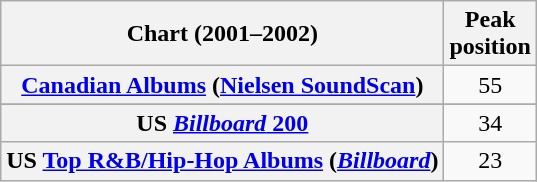<table class="wikitable sortable plainrowheaders" style="text-align:center">
<tr>
<th scope="col">Chart (2001–2002)</th>
<th scope="col">Peak<br>position</th>
</tr>
<tr>
<th scope="row"><a href='#'>Canadian Albums</a> (<a href='#'>Nielsen SoundScan</a>)</th>
<td align="center">55</td>
</tr>
<tr>
</tr>
<tr>
</tr>
<tr>
</tr>
<tr>
</tr>
<tr>
<th scope="row">US <a href='#'><em>Billboard</em> 200</a></th>
<td>34</td>
</tr>
<tr>
<th scope="row">US <a href='#'>Top R&B/Hip-Hop Albums</a> (<em><a href='#'>Billboard</a></em>)</th>
<td>23</td>
</tr>
</table>
